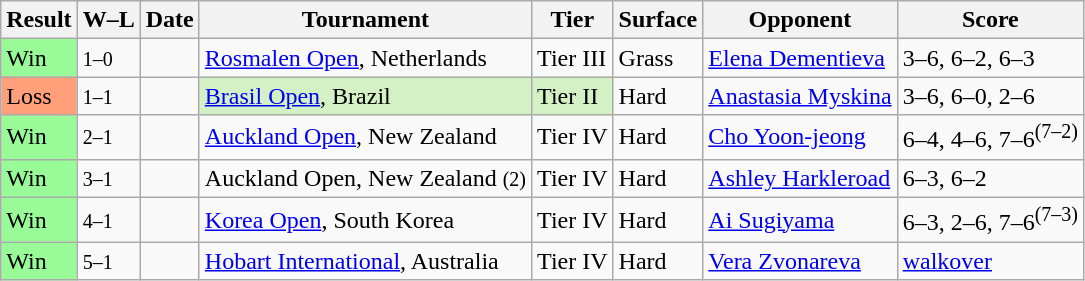<table class="sortable wikitable">
<tr>
<th>Result</th>
<th class="unsortable">W–L</th>
<th>Date</th>
<th>Tournament</th>
<th>Tier</th>
<th>Surface</th>
<th>Opponent</th>
<th class="unsortable">Score</th>
</tr>
<tr>
<td bgcolor=98fb98>Win</td>
<td><small>1–0</small></td>
<td><a href='#'></a></td>
<td><a href='#'>Rosmalen Open</a>, Netherlands</td>
<td>Tier III</td>
<td>Grass</td>
<td> <a href='#'>Elena Dementieva</a></td>
<td>3–6, 6–2, 6–3</td>
</tr>
<tr>
<td bgcolor=ffa07a>Loss</td>
<td><small>1–1</small></td>
<td><a href='#'></a></td>
<td style="background:#D4F1C5;"><a href='#'>Brasil Open</a>, Brazil</td>
<td style="background:#D4F1C5;">Tier II</td>
<td>Hard</td>
<td> <a href='#'>Anastasia Myskina</a></td>
<td>3–6, 6–0, 2–6</td>
</tr>
<tr>
<td bgcolor=98fb98>Win</td>
<td><small>2–1</small></td>
<td><a href='#'></a></td>
<td><a href='#'>Auckland Open</a>, New Zealand</td>
<td>Tier IV</td>
<td>Hard</td>
<td> <a href='#'>Cho Yoon-jeong</a></td>
<td>6–4, 4–6, 7–6<sup>(7–2)</sup></td>
</tr>
<tr>
<td bgcolor=98fb98>Win</td>
<td><small>3–1</small></td>
<td><a href='#'></a></td>
<td>Auckland Open, New Zealand <small>(2)</small></td>
<td>Tier IV</td>
<td>Hard</td>
<td> <a href='#'>Ashley Harkleroad</a></td>
<td>6–3, 6–2</td>
</tr>
<tr>
<td bgcolor=98fb98>Win</td>
<td><small>4–1</small></td>
<td><a href='#'></a></td>
<td><a href='#'>Korea Open</a>, South Korea</td>
<td>Tier IV</td>
<td>Hard</td>
<td> <a href='#'>Ai Sugiyama</a></td>
<td>6–3, 2–6, 7–6<sup>(7–3)</sup></td>
</tr>
<tr>
<td bgcolor=98fb98>Win</td>
<td><small>5–1</small></td>
<td><a href='#'></a></td>
<td><a href='#'>Hobart International</a>, Australia</td>
<td>Tier IV</td>
<td>Hard</td>
<td> <a href='#'>Vera Zvonareva</a></td>
<td><a href='#'>walkover</a></td>
</tr>
</table>
